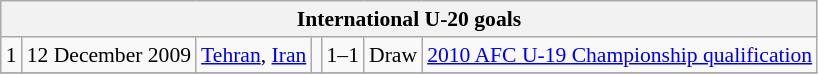<table class="wikitable collapsible collapsed" style="font-size:90%">
<tr>
<th colspan="8"><strong>International U-20 goals</strong></th>
</tr>
<tr>
<td>1</td>
<td>12 December 2009</td>
<td><a href='#'>Tehran</a>, <a href='#'>Iran</a></td>
<td></td>
<td>1–1</td>
<td>Draw</td>
<td><a href='#'>2010 AFC U-19 Championship qualification</a></td>
</tr>
<tr>
</tr>
</table>
